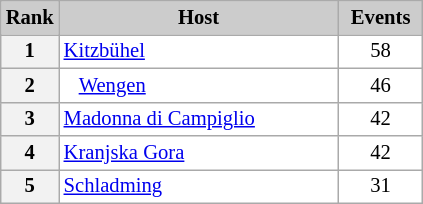<table class="wikitable plainrowheaders" style="background:#fff; font-size:86%; line-height:16px; border:grey solid 1px; border-collapse:collapse">
<tr>
<th style="background-color: #ccc;" width="30">Rank</th>
<th style="background-color: #ccc;" width="180">Host</th>
<th style="background:#ccc; width:20%">Events</th>
</tr>
<tr>
<th>1</th>
<td align=left> <a href='#'>Kitzbühel</a></td>
<td align=center>58</td>
</tr>
<tr>
<th>2</th>
<td align=left>   <a href='#'>Wengen</a></td>
<td align=center>46</td>
</tr>
<tr>
<th>3</th>
<td align=left> <a href='#'>Madonna di Campiglio</a></td>
<td align=center>42</td>
</tr>
<tr>
<th>4</th>
<td align=left> <a href='#'>Kranjska Gora</a></td>
<td align=center>42</td>
</tr>
<tr>
<th>5</th>
<td align=left> <a href='#'>Schladming</a></td>
<td align=center>31</td>
</tr>
</table>
